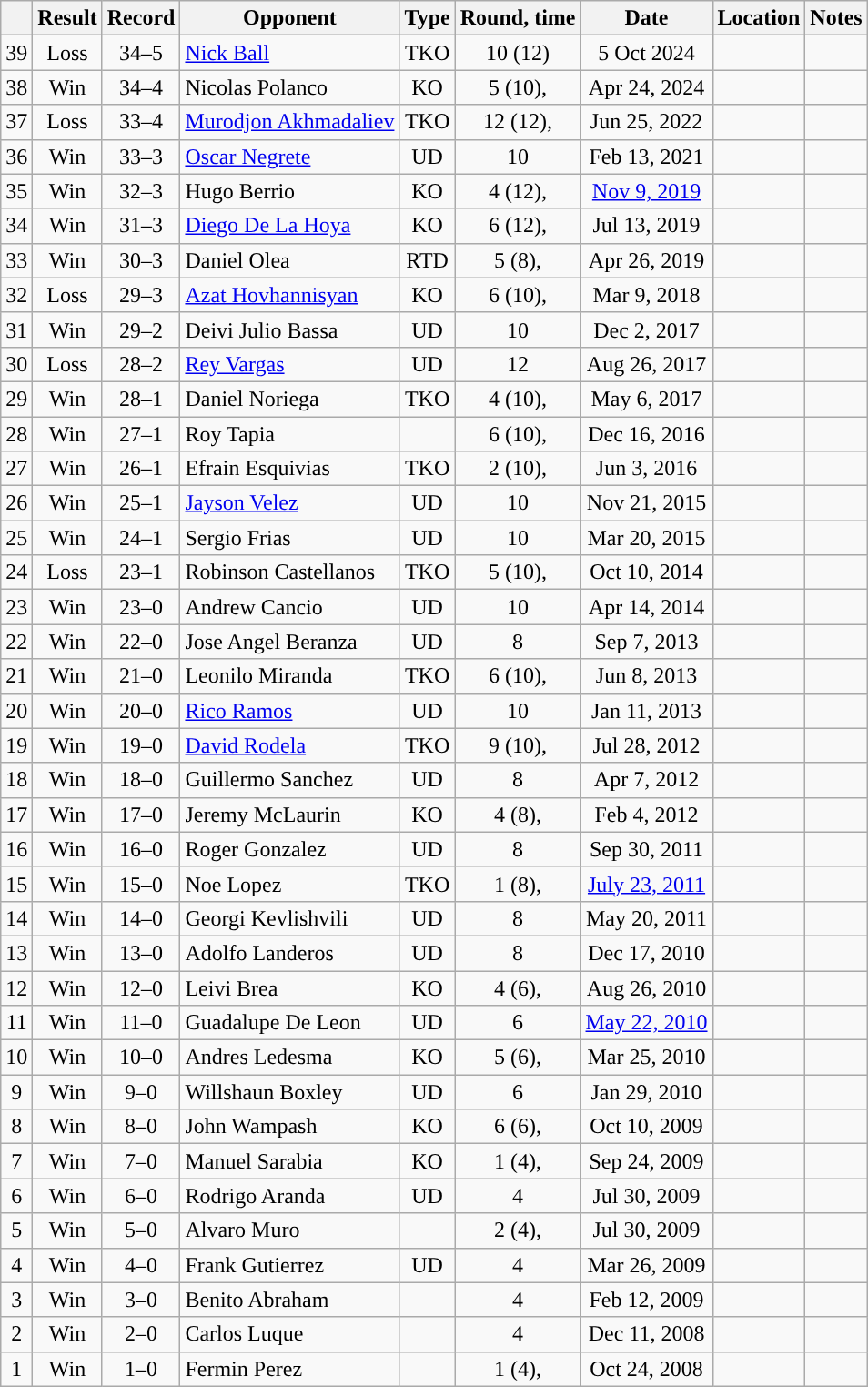<table class="wikitable" style="text-align:center">
<tr>
<th></th>
<th>Result</th>
<th>Record</th>
<th>Opponent</th>
<th>Type</th>
<th>Round, time</th>
<th>Date</th>
<th>Location</th>
<th>Notes</th>
</tr>
<tr>
<td>39</td>
<td>Loss</td>
<td>34–5</td>
<td align=left><a href='#'>Nick Ball</a></td>
<td>TKO</td>
<td>10 (12)</td>
<td>5 Oct 2024</td>
<td align=left></td>
<td align=left></td>
</tr>
<tr>
<td>38</td>
<td>Win</td>
<td>34–4</td>
<td align="left">Nicolas Polanco</td>
<td>KO</td>
<td>5 (10), </td>
<td>Apr 24, 2024</td>
<td align="left"></td>
<td></td>
</tr>
<tr>
<td>37</td>
<td>Loss</td>
<td>33–4</td>
<td align="left"><a href='#'>Murodjon Akhmadaliev</a></td>
<td>TKO</td>
<td>12 (12), </td>
<td>Jun 25, 2022</td>
<td align="left"></td>
<td align="left"></td>
</tr>
<tr>
<td>36</td>
<td>Win</td>
<td>33–3</td>
<td align=left><a href='#'>Oscar Negrete</a></td>
<td>UD</td>
<td>10</td>
<td>Feb 13, 2021</td>
<td align=left></td>
<td></td>
</tr>
<tr>
<td>35</td>
<td>Win</td>
<td>32–3</td>
<td align=left>Hugo Berrio</td>
<td>KO</td>
<td>4 (12), </td>
<td><a href='#'>Nov 9, 2019</a></td>
<td align=left></td>
<td></td>
</tr>
<tr>
<td>34</td>
<td>Win</td>
<td>31–3</td>
<td align=left><a href='#'>Diego De La Hoya</a></td>
<td>KO</td>
<td>6 (12), </td>
<td>Jul 13, 2019</td>
<td align=left></td>
<td align=left></td>
</tr>
<tr>
<td>33</td>
<td>Win</td>
<td>30–3</td>
<td align=left>Daniel Olea</td>
<td>RTD</td>
<td>5 (8), </td>
<td>Apr 26, 2019</td>
<td align=left></td>
<td></td>
</tr>
<tr>
<td>32</td>
<td>Loss</td>
<td>29–3</td>
<td align=left><a href='#'>Azat Hovhannisyan</a></td>
<td>KO</td>
<td>6 (10), </td>
<td>Mar 9, 2018</td>
<td align=left></td>
<td align=left></td>
</tr>
<tr>
<td>31</td>
<td>Win</td>
<td>29–2</td>
<td align=left>Deivi Julio Bassa</td>
<td>UD</td>
<td>10</td>
<td>Dec 2, 2017</td>
<td align=left></td>
<td></td>
</tr>
<tr>
<td>30</td>
<td>Loss</td>
<td>28–2</td>
<td align=left><a href='#'>Rey Vargas</a></td>
<td>UD</td>
<td>12</td>
<td>Aug 26, 2017</td>
<td align=left></td>
<td align=left></td>
</tr>
<tr>
<td>29</td>
<td>Win</td>
<td>28–1</td>
<td align=left>Daniel Noriega</td>
<td>TKO</td>
<td>4 (10), </td>
<td>May 6, 2017</td>
<td align=left></td>
<td></td>
</tr>
<tr>
<td>28</td>
<td>Win</td>
<td>27–1</td>
<td align=left>Roy Tapia</td>
<td></td>
<td>6 (10), </td>
<td>Dec 16, 2016</td>
<td align=left></td>
<td></td>
</tr>
<tr>
<td>27</td>
<td>Win</td>
<td>26–1</td>
<td align=left>Efrain Esquivias</td>
<td>TKO</td>
<td>2 (10), </td>
<td>Jun 3, 2016</td>
<td align=left></td>
<td></td>
</tr>
<tr>
<td>26</td>
<td>Win</td>
<td>25–1</td>
<td align=left><a href='#'>Jayson Velez</a></td>
<td>UD</td>
<td>10</td>
<td>Nov 21, 2015</td>
<td align=left></td>
<td align=left></td>
</tr>
<tr>
<td>25</td>
<td>Win</td>
<td>24–1</td>
<td align=left>Sergio Frias</td>
<td>UD</td>
<td>10</td>
<td>Mar 20, 2015</td>
<td align=left></td>
<td></td>
</tr>
<tr>
<td>24</td>
<td>Loss</td>
<td>23–1</td>
<td align=left>Robinson Castellanos</td>
<td>TKO</td>
<td>5 (10), </td>
<td>Oct 10, 2014</td>
<td align=left></td>
<td></td>
</tr>
<tr>
<td>23</td>
<td>Win</td>
<td>23–0</td>
<td align=left>Andrew Cancio</td>
<td>UD</td>
<td>10</td>
<td>Apr 14, 2014</td>
<td align=left></td>
<td></td>
</tr>
<tr>
<td>22</td>
<td>Win</td>
<td>22–0</td>
<td align=left>Jose Angel Beranza</td>
<td>UD</td>
<td>8</td>
<td>Sep 7, 2013</td>
<td align=left></td>
<td></td>
</tr>
<tr>
<td>21</td>
<td>Win</td>
<td>21–0</td>
<td align=left>Leonilo Miranda</td>
<td>TKO</td>
<td>6 (10), </td>
<td>Jun 8, 2013</td>
<td align=left></td>
<td></td>
</tr>
<tr>
<td>20</td>
<td>Win</td>
<td>20–0</td>
<td align=left><a href='#'>Rico Ramos</a></td>
<td>UD</td>
<td>10</td>
<td>Jan 11, 2013</td>
<td align=left></td>
<td align=left></td>
</tr>
<tr>
<td>19</td>
<td>Win</td>
<td>19–0</td>
<td align=left><a href='#'>David Rodela</a></td>
<td>TKO</td>
<td>9 (10), </td>
<td>Jul 28, 2012</td>
<td align=left></td>
<td align=left></td>
</tr>
<tr>
<td>18</td>
<td>Win</td>
<td>18–0</td>
<td align=left>Guillermo Sanchez</td>
<td>UD</td>
<td>8</td>
<td>Apr 7, 2012</td>
<td align=left></td>
<td align=left></td>
</tr>
<tr>
<td>17</td>
<td>Win</td>
<td>17–0</td>
<td align=left>Jeremy McLaurin</td>
<td>KO</td>
<td>4 (8), </td>
<td>Feb 4, 2012</td>
<td align=left></td>
<td align=left></td>
</tr>
<tr>
<td>16</td>
<td>Win</td>
<td>16–0</td>
<td align=left>Roger Gonzalez</td>
<td>UD</td>
<td>8</td>
<td>Sep 30, 2011</td>
<td align=left></td>
<td align=left></td>
</tr>
<tr>
<td>15</td>
<td>Win</td>
<td>15–0</td>
<td align=left>Noe Lopez</td>
<td>TKO</td>
<td>1 (8), </td>
<td><a href='#'>July 23, 2011</a></td>
<td align=left></td>
<td align=left></td>
</tr>
<tr>
<td>14</td>
<td>Win</td>
<td>14–0</td>
<td align=left>Georgi Kevlishvili</td>
<td>UD</td>
<td>8</td>
<td>May 20, 2011</td>
<td align=left></td>
<td align=left></td>
</tr>
<tr>
<td>13</td>
<td>Win</td>
<td>13–0</td>
<td align=left>Adolfo Landeros</td>
<td>UD</td>
<td>8</td>
<td>Dec 17, 2010</td>
<td align=left></td>
<td align=left></td>
</tr>
<tr>
<td>12</td>
<td>Win</td>
<td>12–0</td>
<td align=left>Leivi Brea</td>
<td>KO</td>
<td>4 (6), </td>
<td>Aug 26, 2010</td>
<td align=left></td>
<td align=left></td>
</tr>
<tr>
<td>11</td>
<td>Win</td>
<td>11–0</td>
<td align=left>Guadalupe De Leon</td>
<td>UD</td>
<td>6</td>
<td><a href='#'>May 22, 2010</a></td>
<td align=left></td>
<td align=left></td>
</tr>
<tr>
<td>10</td>
<td>Win</td>
<td>10–0</td>
<td align=left>Andres Ledesma</td>
<td>KO</td>
<td>5 (6), </td>
<td>Mar 25, 2010</td>
<td align=left></td>
<td align=left></td>
</tr>
<tr>
<td>9</td>
<td>Win</td>
<td>9–0</td>
<td align=left>Willshaun Boxley</td>
<td>UD</td>
<td>6</td>
<td>Jan 29, 2010</td>
<td align=left></td>
<td align=left></td>
</tr>
<tr>
<td>8</td>
<td>Win</td>
<td>8–0</td>
<td align=left>John Wampash</td>
<td>KO</td>
<td>6 (6), </td>
<td>Oct 10, 2009</td>
<td align=left></td>
<td align=left></td>
</tr>
<tr>
<td>7</td>
<td>Win</td>
<td>7–0</td>
<td align=left>Manuel Sarabia</td>
<td>KO</td>
<td>1 (4), </td>
<td>Sep 24, 2009</td>
<td align=left></td>
<td align=left></td>
</tr>
<tr>
<td>6</td>
<td>Win</td>
<td>6–0</td>
<td align=left>Rodrigo Aranda</td>
<td>UD</td>
<td>4</td>
<td>Jul 30, 2009</td>
<td align=left></td>
<td align=left></td>
</tr>
<tr>
<td>5</td>
<td>Win</td>
<td>5–0</td>
<td align=left>Alvaro Muro</td>
<td></td>
<td>2 (4), </td>
<td>Jul 30, 2009</td>
<td align=left></td>
<td align=left></td>
</tr>
<tr>
<td>4</td>
<td>Win</td>
<td>4–0</td>
<td align=left>Frank Gutierrez</td>
<td>UD</td>
<td>4</td>
<td>Mar 26, 2009</td>
<td align=left></td>
<td align=left></td>
</tr>
<tr>
<td>3</td>
<td>Win</td>
<td>3–0</td>
<td align=left>Benito Abraham</td>
<td></td>
<td>4</td>
<td>Feb 12, 2009</td>
<td align=left></td>
<td align=left></td>
</tr>
<tr>
<td>2</td>
<td>Win</td>
<td>2–0</td>
<td align=left>Carlos Luque</td>
<td></td>
<td>4</td>
<td>Dec 11, 2008</td>
<td align=left></td>
<td align=left></td>
</tr>
<tr>
<td>1</td>
<td>Win</td>
<td>1–0</td>
<td align=left>Fermin Perez</td>
<td></td>
<td>1 (4), </td>
<td>Oct 24, 2008</td>
<td align=left></td>
<td align=left></td>
</tr>
</table>
